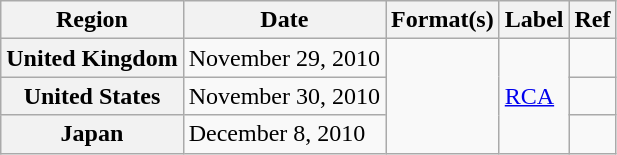<table class="wikitable sortable plainrowheaders">
<tr>
<th scope="col">Region</th>
<th scope="col">Date</th>
<th scope="col">Format(s)</th>
<th scope="col">Label</th>
<th scope="col">Ref</th>
</tr>
<tr>
<th scope="row">United Kingdom</th>
<td>November 29, 2010</td>
<td rowspan="3"></td>
<td rowspan="3"><a href='#'>RCA</a></td>
<td></td>
</tr>
<tr>
<th scope="row">United States</th>
<td>November 30, 2010</td>
<td></td>
</tr>
<tr>
<th scope="row">Japan</th>
<td>December 8, 2010</td>
<td></td>
</tr>
</table>
